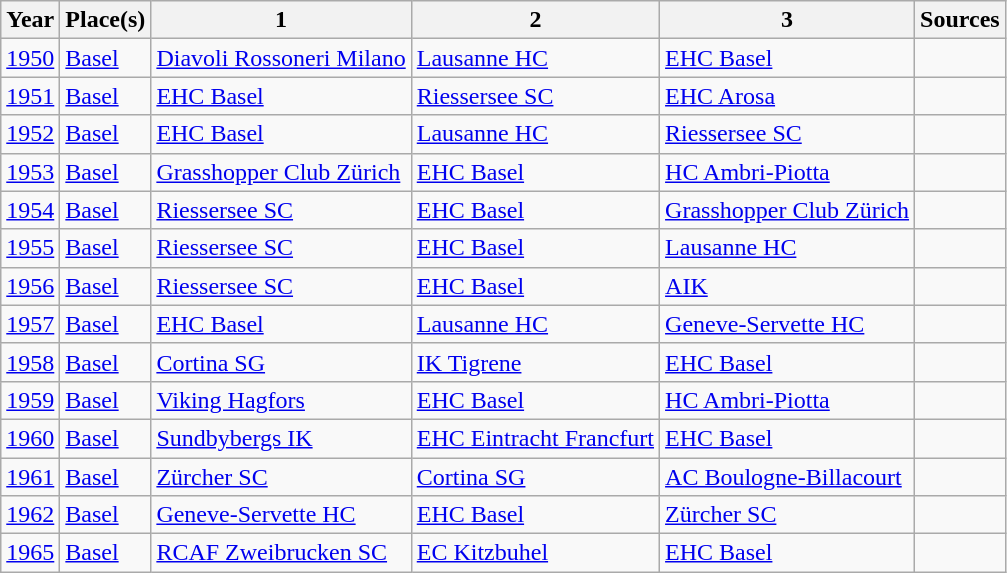<table class=wikitable>
<tr>
<th>Year</th>
<th>Place(s)</th>
<th>1</th>
<th>2</th>
<th>3</th>
<th>Sources</th>
</tr>
<tr>
<td><a href='#'>1950</a></td>
<td><a href='#'>Basel</a></td>
<td> <a href='#'>Diavoli Rossoneri Milano</a></td>
<td> <a href='#'>Lausanne HC</a></td>
<td> <a href='#'>EHC Basel</a></td>
<td></td>
</tr>
<tr>
<td><a href='#'>1951</a></td>
<td><a href='#'>Basel</a></td>
<td> <a href='#'>EHC Basel</a></td>
<td> <a href='#'>Riessersee SC</a></td>
<td> <a href='#'>EHC Arosa </a></td>
<td></td>
</tr>
<tr>
<td><a href='#'>1952</a></td>
<td><a href='#'>Basel</a></td>
<td> <a href='#'>EHC Basel</a></td>
<td> <a href='#'>Lausanne HC</a></td>
<td> <a href='#'>Riessersee SC</a></td>
<td></td>
</tr>
<tr>
<td><a href='#'>1953</a></td>
<td><a href='#'>Basel</a></td>
<td> <a href='#'>Grasshopper Club Zürich</a></td>
<td> <a href='#'>EHC Basel</a></td>
<td> <a href='#'>HC Ambri-Piotta </a></td>
<td></td>
</tr>
<tr>
<td><a href='#'>1954</a></td>
<td><a href='#'>Basel</a></td>
<td> <a href='#'>Riessersee SC</a></td>
<td> <a href='#'>EHC Basel</a></td>
<td> <a href='#'>Grasshopper Club Zürich</a></td>
<td></td>
</tr>
<tr>
<td><a href='#'>1955</a></td>
<td><a href='#'>Basel</a></td>
<td> <a href='#'>Riessersee SC</a></td>
<td> <a href='#'>EHC Basel</a></td>
<td> <a href='#'>Lausanne HC</a></td>
<td></td>
</tr>
<tr>
<td><a href='#'>1956</a></td>
<td><a href='#'>Basel</a></td>
<td> <a href='#'>Riessersee SC</a></td>
<td> <a href='#'>EHC Basel</a></td>
<td> <a href='#'>AIK</a></td>
<td></td>
</tr>
<tr>
<td><a href='#'>1957</a></td>
<td><a href='#'>Basel</a></td>
<td> <a href='#'>EHC Basel</a></td>
<td> <a href='#'>Lausanne HC</a></td>
<td> <a href='#'>Geneve-Servette HC</a></td>
<td></td>
</tr>
<tr>
<td><a href='#'>1958</a></td>
<td><a href='#'>Basel</a></td>
<td> <a href='#'>Cortina SG</a></td>
<td> <a href='#'>IK Tigrene</a></td>
<td> <a href='#'>EHC Basel</a></td>
<td></td>
</tr>
<tr>
<td><a href='#'>1959</a></td>
<td><a href='#'>Basel</a></td>
<td> <a href='#'>Viking Hagfors</a></td>
<td> <a href='#'>EHC Basel</a></td>
<td> <a href='#'>HC Ambri-Piotta </a></td>
<td></td>
</tr>
<tr>
<td><a href='#'>1960</a></td>
<td><a href='#'>Basel</a></td>
<td> <a href='#'>Sundbybergs IK</a></td>
<td> <a href='#'>EHC Eintracht Francfurt</a></td>
<td> <a href='#'>EHC Basel</a></td>
<td></td>
</tr>
<tr>
<td><a href='#'>1961</a></td>
<td><a href='#'>Basel</a></td>
<td> <a href='#'>Zürcher SC</a></td>
<td> <a href='#'>Cortina SG</a></td>
<td> <a href='#'>AC Boulogne-Billacourt</a></td>
<td></td>
</tr>
<tr>
<td><a href='#'>1962</a></td>
<td><a href='#'>Basel</a></td>
<td> <a href='#'>Geneve-Servette HC</a></td>
<td> <a href='#'>EHC Basel</a></td>
<td> <a href='#'>Zürcher SC</a></td>
<td></td>
</tr>
<tr>
<td><a href='#'>1965</a></td>
<td><a href='#'>Basel</a></td>
<td> <a href='#'>RCAF Zweibrucken SC</a></td>
<td> <a href='#'>EC Kitzbuhel</a></td>
<td> <a href='#'>EHC Basel</a></td>
<td></td>
</tr>
</table>
